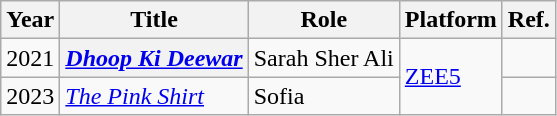<table class="wikitable sortable plainrowheaders">
<tr>
<th>Year</th>
<th>Title</th>
<th>Role</th>
<th>Platform</th>
<th>Ref.</th>
</tr>
<tr>
<td>2021</td>
<th scope=row><em><a href='#'>Dhoop Ki Deewar</a></em></th>
<td>Sarah Sher Ali</td>
<td rowspan="2"><a href='#'>ZEE5</a></td>
<td></td>
</tr>
<tr>
<td>2023</td>
<td><em><a href='#'>The Pink Shirt</a></em></td>
<td>Sofia</td>
<td></td>
</tr>
</table>
